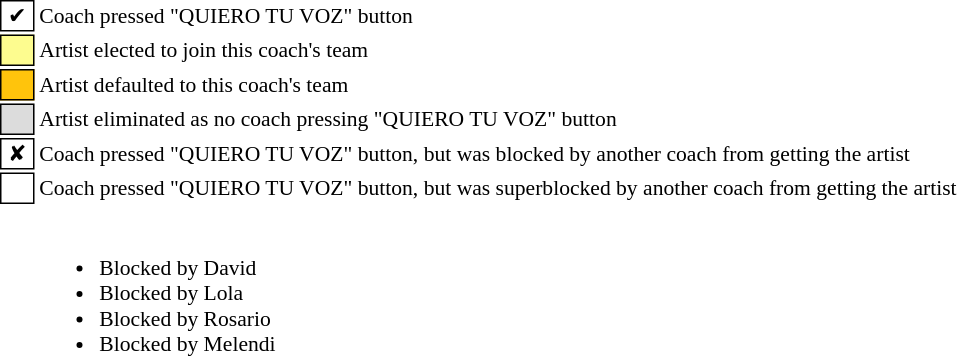<table class="toccolours" style="font-size: 90%; white-space: nowrap">
<tr>
<td style="background:white; border:1px solid black"> ✔ </td>
<td>Coach pressed "QUIERO TU VOZ" button</td>
</tr>
<tr>
<td style="background:#fdfc8f; border:1px solid black">    </td>
<td>Artist elected to join this coach's team</td>
</tr>
<tr>
<td style="background:#ffc40c; border:1px solid black">    </td>
<td>Artist defaulted to this coach's team</td>
</tr>
<tr>
<td style="background:#dcdcdc; border:1px solid black">    </td>
<td>Artist eliminated as no coach pressing  "QUIERO TU VOZ" button</td>
</tr>
<tr>
<td style="background:white; border:1px solid black"> ✘ </td>
<td>Coach pressed "QUIERO TU VOZ" button, but was blocked by another coach from getting the artist</td>
</tr>
<tr>
<td style="background:white; border:1px solid black">  </td>
<td>Coach pressed "QUIERO TU VOZ" button, but was superblocked by another coach from getting the artist</td>
</tr>
<tr>
<td></td>
<td><br><ul><li> Blocked by David</li><li> Blocked by Lola</li><li> Blocked by Rosario</li><li> Blocked by Melendi</li></ul></td>
</tr>
</table>
